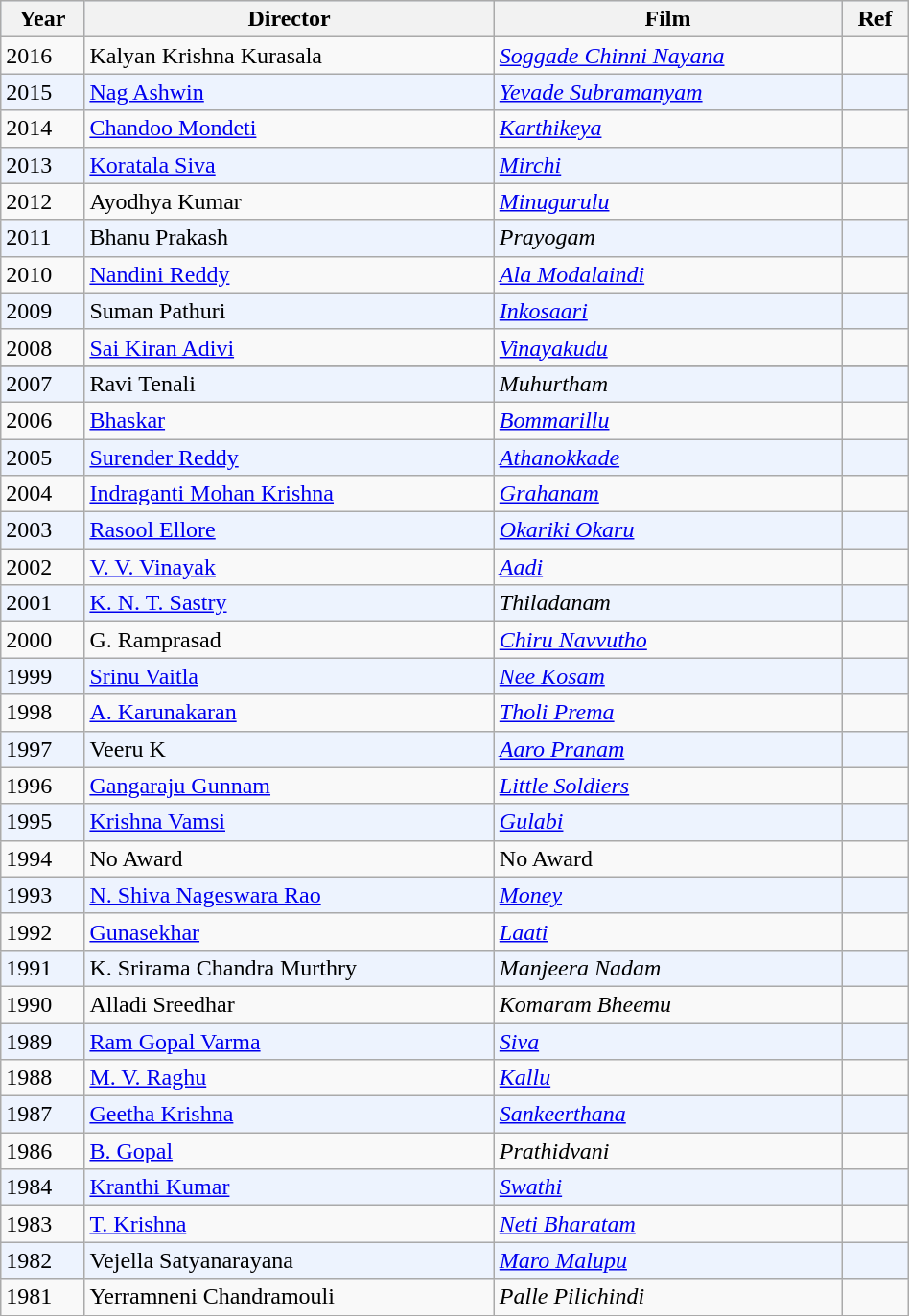<table class="wikitable sortable" width="50%">
<tr bgcolor="#d1e4fd">
<th>Year</th>
<th>Director</th>
<th>Film</th>
<th>Ref</th>
</tr>
<tr>
<td>2016</td>
<td>Kalyan Krishna Kurasala</td>
<td><em><a href='#'>Soggade Chinni Nayana</a></em></td>
<td></td>
</tr>
<tr bgcolor=#edf3fe>
<td>2015</td>
<td><a href='#'>Nag Ashwin</a></td>
<td><em><a href='#'>Yevade Subramanyam</a></em></td>
<td></td>
</tr>
<tr>
<td>2014</td>
<td><a href='#'>Chandoo Mondeti</a></td>
<td><em><a href='#'>Karthikeya</a></em></td>
<td></td>
</tr>
<tr bgcolor=#edf3fe>
<td>2013</td>
<td><a href='#'>Koratala Siva</a></td>
<td><em><a href='#'>Mirchi</a></em></td>
<td></td>
</tr>
<tr>
<td>2012</td>
<td>Ayodhya Kumar</td>
<td><em><a href='#'>Minugurulu</a></em></td>
<td></td>
</tr>
<tr bgcolor=#edf3fe>
<td>2011</td>
<td>Bhanu Prakash</td>
<td><em>Prayogam</em></td>
<td></td>
</tr>
<tr>
<td>2010</td>
<td><a href='#'>Nandini Reddy</a></td>
<td><em><a href='#'>Ala Modalaindi</a></em></td>
<td></td>
</tr>
<tr bgcolor=#edf3fe>
<td>2009</td>
<td>Suman Pathuri</td>
<td><em><a href='#'>Inkosaari</a></em></td>
<td></td>
</tr>
<tr>
<td>2008</td>
<td><a href='#'>Sai Kiran Adivi</a></td>
<td><em><a href='#'>Vinayakudu</a></em></td>
<td></td>
</tr>
<tr>
</tr>
<tr bgcolor=#edf3fe>
<td>2007</td>
<td>Ravi Tenali</td>
<td><em>Muhurtham</em></td>
<td></td>
</tr>
<tr>
<td>2006</td>
<td><a href='#'>Bhaskar</a></td>
<td><em><a href='#'>Bommarillu</a></em></td>
<td></td>
</tr>
<tr bgcolor=#edf3fe>
<td>2005</td>
<td><a href='#'>Surender Reddy</a></td>
<td><em><a href='#'>Athanokkade</a></em></td>
<td></td>
</tr>
<tr>
<td>2004</td>
<td><a href='#'>Indraganti Mohan Krishna</a></td>
<td><em><a href='#'>Grahanam</a></em></td>
<td></td>
</tr>
<tr bgcolor=#edf3fe>
<td>2003</td>
<td><a href='#'>Rasool Ellore</a></td>
<td><em><a href='#'>Okariki Okaru</a></em></td>
<td></td>
</tr>
<tr>
<td>2002</td>
<td><a href='#'>V. V. Vinayak</a></td>
<td><em><a href='#'>Aadi</a></em></td>
<td></td>
</tr>
<tr bgcolor=#edf3fe>
<td>2001</td>
<td><a href='#'>K. N. T. Sastry</a></td>
<td><em>Thiladanam</em></td>
<td></td>
</tr>
<tr>
<td>2000</td>
<td>G. Ramprasad</td>
<td><em><a href='#'>Chiru Navvutho</a></em></td>
<td></td>
</tr>
<tr bgcolor=#edf3fe>
<td>1999</td>
<td><a href='#'>Srinu Vaitla</a></td>
<td><em><a href='#'>Nee Kosam</a></em></td>
<td></td>
</tr>
<tr>
<td>1998</td>
<td><a href='#'>A. Karunakaran</a></td>
<td><em><a href='#'>Tholi Prema</a></em></td>
<td></td>
</tr>
<tr bgcolor=#edf3fe>
<td>1997</td>
<td>Veeru K</td>
<td><em><a href='#'>Aaro Pranam</a></em></td>
<td></td>
</tr>
<tr>
<td>1996</td>
<td><a href='#'>Gangaraju Gunnam</a></td>
<td><em><a href='#'>Little Soldiers</a></em></td>
<td></td>
</tr>
<tr bgcolor=#edf3fe>
<td>1995</td>
<td><a href='#'>Krishna Vamsi</a></td>
<td><em><a href='#'>Gulabi</a></em></td>
<td></td>
</tr>
<tr>
<td>1994</td>
<td>No Award</td>
<td>No Award</td>
<td></td>
</tr>
<tr bgcolor=#edf3fe>
<td>1993</td>
<td><a href='#'>N. Shiva Nageswara Rao</a></td>
<td><em><a href='#'>Money</a></em></td>
<td></td>
</tr>
<tr>
<td>1992</td>
<td><a href='#'>Gunasekhar</a></td>
<td><em><a href='#'>Laati</a></em></td>
<td></td>
</tr>
<tr bgcolor=#edf3fe>
<td>1991</td>
<td>K. Srirama Chandra Murthry</td>
<td><em>Manjeera Nadam</em></td>
<td></td>
</tr>
<tr>
<td>1990</td>
<td>Alladi Sreedhar</td>
<td><em>Komaram Bheemu</em></td>
<td></td>
</tr>
<tr bgcolor=#edf3fe>
<td>1989</td>
<td><a href='#'>Ram Gopal Varma</a></td>
<td><em><a href='#'>Siva</a></em></td>
<td></td>
</tr>
<tr>
<td>1988</td>
<td><a href='#'>M. V. Raghu</a></td>
<td><em><a href='#'>Kallu</a></em></td>
<td></td>
</tr>
<tr bgcolor=#edf3fe>
<td>1987</td>
<td><a href='#'>Geetha Krishna</a></td>
<td><em><a href='#'>Sankeerthana</a></em></td>
<td></td>
</tr>
<tr>
<td>1986</td>
<td><a href='#'>B. Gopal</a></td>
<td><em>Prathidvani</em></td>
<td></td>
</tr>
<tr bgcolor=#edf3fe>
<td>1984</td>
<td><a href='#'>Kranthi Kumar</a></td>
<td><em><a href='#'>Swathi</a></em></td>
<td></td>
</tr>
<tr>
<td>1983</td>
<td><a href='#'>T. Krishna</a></td>
<td><em><a href='#'>Neti Bharatam</a></em></td>
<td></td>
</tr>
<tr bgcolor=#edf3fe>
<td>1982</td>
<td>Vejella Satyanarayana</td>
<td><em><a href='#'>Maro Malupu</a></em></td>
<td></td>
</tr>
<tr>
<td>1981</td>
<td>Yerramneni Chandramouli</td>
<td><em>Palle Pilichindi</em></td>
<td></td>
</tr>
</table>
